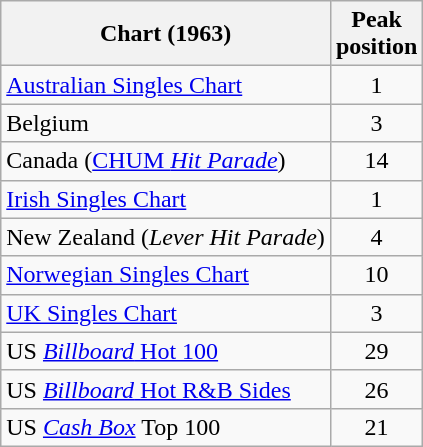<table class="wikitable sortable">
<tr>
<th>Chart (1963)</th>
<th>Peak<br>position</th>
</tr>
<tr>
<td><a href='#'>Australian Singles Chart</a></td>
<td style="text-align:center;">1</td>
</tr>
<tr>
<td>Belgium</td>
<td style="text-align:center;">3</td>
</tr>
<tr>
<td>Canada (<a href='#'>CHUM <em>Hit Parade</em></a>)</td>
<td style="text-align:center;">14</td>
</tr>
<tr>
<td><a href='#'>Irish Singles Chart</a></td>
<td style="text-align:center;">1</td>
</tr>
<tr>
<td>New Zealand (<em>Lever Hit Parade</em>)</td>
<td style="text-align:center;">4</td>
</tr>
<tr>
<td><a href='#'>Norwegian Singles Chart</a></td>
<td style="text-align:center;">10</td>
</tr>
<tr>
<td><a href='#'>UK Singles Chart</a></td>
<td style="text-align:center;">3</td>
</tr>
<tr>
<td>US <a href='#'><em>Billboard</em> Hot 100</a></td>
<td style="text-align:center;">29</td>
</tr>
<tr>
<td>US <a href='#'><em>Billboard</em> Hot R&B Sides</a></td>
<td style="text-align:center;">26</td>
</tr>
<tr>
<td>US <a href='#'><em>Cash Box</em></a> Top 100</td>
<td align="center">21</td>
</tr>
</table>
